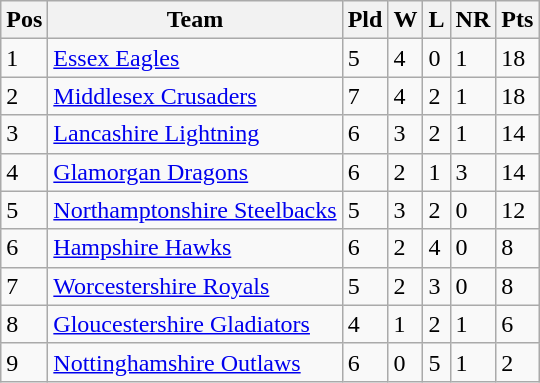<table class="wikitable">
<tr>
<th>Pos</th>
<th>Team</th>
<th>Pld</th>
<th>W</th>
<th>L</th>
<th>NR</th>
<th>Pts</th>
</tr>
<tr>
<td>1</td>
<td><a href='#'>Essex Eagles</a></td>
<td>5</td>
<td>4</td>
<td>0</td>
<td>1</td>
<td>18</td>
</tr>
<tr>
<td>2</td>
<td><a href='#'>Middlesex Crusaders</a></td>
<td>7</td>
<td>4</td>
<td>2</td>
<td>1</td>
<td>18</td>
</tr>
<tr>
<td>3</td>
<td><a href='#'>Lancashire Lightning</a></td>
<td>6</td>
<td>3</td>
<td>2</td>
<td>1</td>
<td>14</td>
</tr>
<tr>
<td>4</td>
<td><a href='#'>Glamorgan Dragons</a></td>
<td>6</td>
<td>2</td>
<td>1</td>
<td>3</td>
<td>14</td>
</tr>
<tr>
<td>5</td>
<td><a href='#'>Northamptonshire Steelbacks</a></td>
<td>5</td>
<td>3</td>
<td>2</td>
<td>0</td>
<td>12</td>
</tr>
<tr>
<td>6</td>
<td><a href='#'>Hampshire Hawks</a></td>
<td>6</td>
<td>2</td>
<td>4</td>
<td>0</td>
<td>8</td>
</tr>
<tr>
<td>7</td>
<td><a href='#'>Worcestershire Royals</a></td>
<td>5</td>
<td>2</td>
<td>3</td>
<td>0</td>
<td>8</td>
</tr>
<tr>
<td>8</td>
<td><a href='#'>Gloucestershire Gladiators</a></td>
<td>4</td>
<td>1</td>
<td>2</td>
<td>1</td>
<td>6</td>
</tr>
<tr>
<td>9</td>
<td><a href='#'>Nottinghamshire Outlaws</a></td>
<td>6</td>
<td>0</td>
<td>5</td>
<td>1</td>
<td>2</td>
</tr>
</table>
